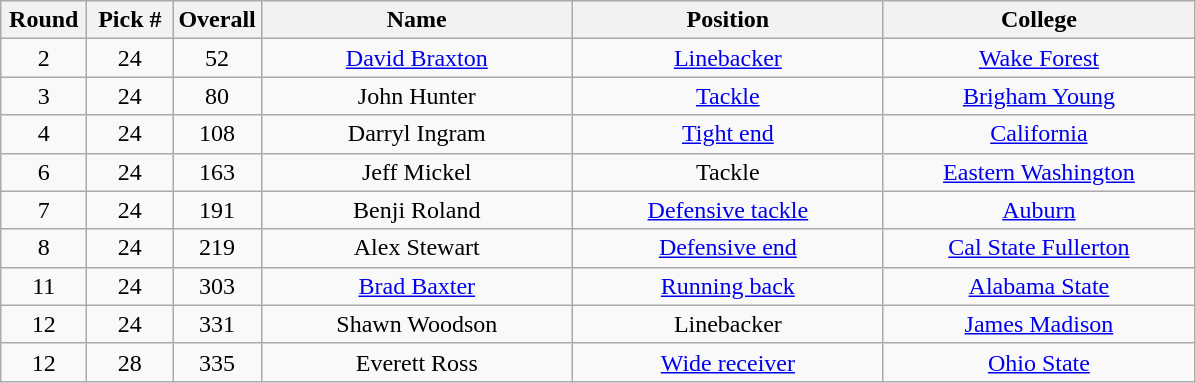<table class="wikitable sortable" style="text-align:center">
<tr>
<th width=50px>Round</th>
<th width=50px>Pick #</th>
<th width=50px>Overall</th>
<th width=200px>Name</th>
<th width=200px>Position</th>
<th width=200px>College</th>
</tr>
<tr>
<td>2</td>
<td>24</td>
<td>52</td>
<td><a href='#'>David Braxton</a></td>
<td><a href='#'>Linebacker</a></td>
<td><a href='#'>Wake Forest</a></td>
</tr>
<tr>
<td>3</td>
<td>24</td>
<td>80</td>
<td>John Hunter</td>
<td><a href='#'>Tackle</a></td>
<td><a href='#'>Brigham Young</a></td>
</tr>
<tr>
<td>4</td>
<td>24</td>
<td>108</td>
<td>Darryl Ingram</td>
<td><a href='#'>Tight end</a></td>
<td><a href='#'>California</a></td>
</tr>
<tr>
<td>6</td>
<td>24</td>
<td>163</td>
<td>Jeff Mickel</td>
<td>Tackle</td>
<td><a href='#'>Eastern Washington</a></td>
</tr>
<tr>
<td>7</td>
<td>24</td>
<td>191</td>
<td>Benji Roland</td>
<td><a href='#'>Defensive tackle</a></td>
<td><a href='#'>Auburn</a></td>
</tr>
<tr>
<td>8</td>
<td>24</td>
<td>219</td>
<td>Alex Stewart</td>
<td><a href='#'>Defensive end</a></td>
<td><a href='#'>Cal State Fullerton</a></td>
</tr>
<tr>
<td>11</td>
<td>24</td>
<td>303</td>
<td><a href='#'>Brad Baxter</a></td>
<td><a href='#'>Running back</a></td>
<td><a href='#'>Alabama State</a></td>
</tr>
<tr>
<td>12</td>
<td>24</td>
<td>331</td>
<td>Shawn Woodson</td>
<td>Linebacker</td>
<td><a href='#'>James Madison</a></td>
</tr>
<tr>
<td>12</td>
<td>28</td>
<td>335</td>
<td>Everett Ross</td>
<td><a href='#'>Wide receiver</a></td>
<td><a href='#'>Ohio State</a></td>
</tr>
</table>
